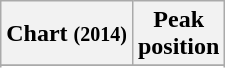<table class="wikitable sortable plainrowheaders" style="text-align:center">
<tr>
<th scope="col">Chart <small>(2014)</small></th>
<th scope="col">Peak<br>position</th>
</tr>
<tr>
</tr>
<tr>
</tr>
<tr>
</tr>
<tr>
</tr>
</table>
